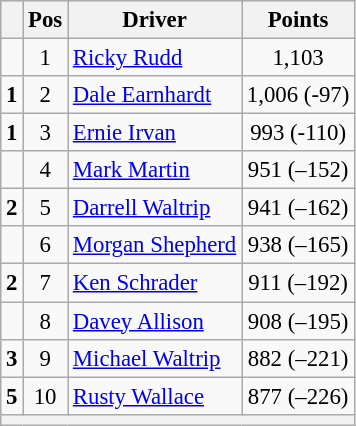<table class="wikitable" style="font-size: 95%;">
<tr>
<th></th>
<th>Pos</th>
<th>Driver</th>
<th>Points</th>
</tr>
<tr>
<td align="left"></td>
<td style="text-align:center;">1</td>
<td><a href='#'>Ricky Rudd</a></td>
<td style="text-align:center;">1,103</td>
</tr>
<tr>
<td align="left">  <strong>1</strong></td>
<td style="text-align:center;">2</td>
<td><a href='#'>Dale Earnhardt</a></td>
<td style="text-align:center;">1,006 (-97)</td>
</tr>
<tr>
<td align="left">  <strong>1</strong></td>
<td style="text-align:center;">3</td>
<td><a href='#'>Ernie Irvan</a></td>
<td style="text-align:center;">993 (-110)</td>
</tr>
<tr>
<td align="left"></td>
<td style="text-align:center;">4</td>
<td><a href='#'>Mark Martin</a></td>
<td style="text-align:center;">951 (–152)</td>
</tr>
<tr>
<td align="left">  <strong>2</strong></td>
<td style="text-align:center;">5</td>
<td><a href='#'>Darrell Waltrip</a></td>
<td style="text-align:center;">941 (–162)</td>
</tr>
<tr>
<td align="left"></td>
<td style="text-align:center;">6</td>
<td><a href='#'>Morgan Shepherd</a></td>
<td style="text-align:center;">938 (–165)</td>
</tr>
<tr>
<td align="left">  <strong>2</strong></td>
<td style="text-align:center;">7</td>
<td><a href='#'>Ken Schrader</a></td>
<td style="text-align:center;">911 (–192)</td>
</tr>
<tr>
<td align="left"></td>
<td style="text-align:center;">8</td>
<td><a href='#'>Davey Allison</a></td>
<td style="text-align:center;">908 (–195)</td>
</tr>
<tr>
<td align="left">  <strong>3</strong></td>
<td style="text-align:center;">9</td>
<td><a href='#'>Michael Waltrip</a></td>
<td style="text-align:center;">882 (–221)</td>
</tr>
<tr>
<td align="left">  <strong>5</strong></td>
<td style="text-align:center;">10</td>
<td><a href='#'>Rusty Wallace</a></td>
<td style="text-align:center;">877 (–226)</td>
</tr>
<tr class="sortbottom">
<th colspan="9"></th>
</tr>
</table>
